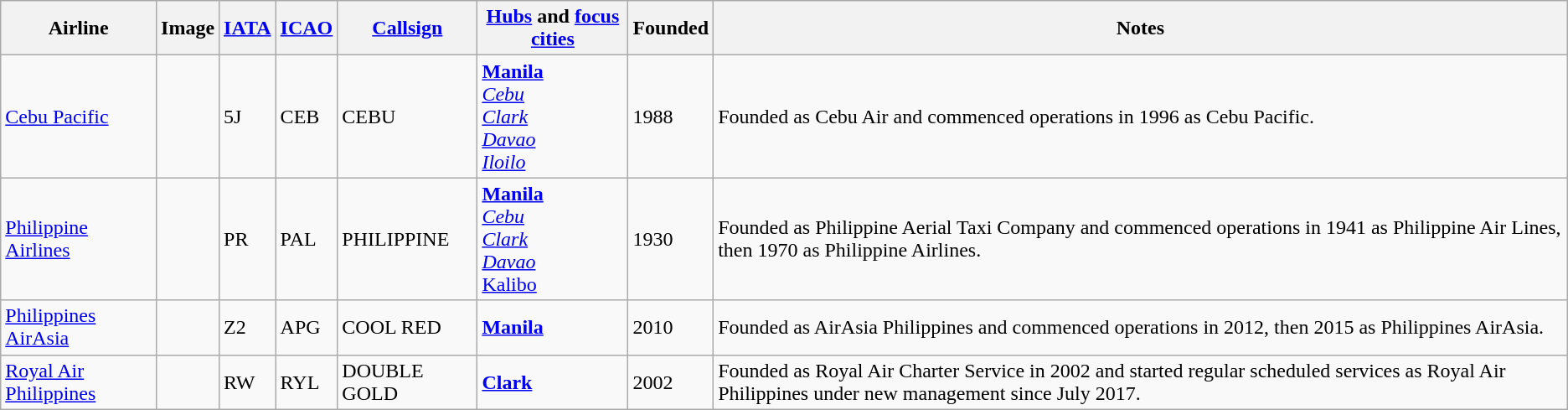<table class="wikitable" style="border: 0; cellpadding: 2; cellspacing: 3;">
<tr style="vertical-align:middle;">
<th>Airline</th>
<th>Image</th>
<th><a href='#'>IATA</a></th>
<th><a href='#'>ICAO</a></th>
<th><a href='#'>Callsign</a></th>
<th><a href='#'>Hubs</a> and <a href='#'>focus cities</a></th>
<th>Founded</th>
<th>Notes</th>
</tr>
<tr>
<td><a href='#'>Cebu Pacific</a></td>
<td></td>
<td>5J</td>
<td>CEB</td>
<td>CEBU</td>
<td><strong><a href='#'>Manila</a></strong><br><em><a href='#'>Cebu</a></em><br><em><a href='#'>Clark</a></em><br><em><a href='#'>Davao</a></em><br><em><a href='#'>Iloilo</a></em></td>
<td>1988</td>
<td>Founded as Cebu Air and commenced operations in 1996 as Cebu Pacific.</td>
</tr>
<tr>
<td><a href='#'>Philippine Airlines</a></td>
<td></td>
<td>PR</td>
<td>PAL</td>
<td>PHILIPPINE</td>
<td><strong><a href='#'>Manila</a></strong><br><em><a href='#'>Cebu</a></em><br><em><a href='#'>Clark</a></em><br><em><a href='#'>Davao</a></em><br><a href='#'>Kalibo</a></td>
<td>1930</td>
<td>Founded as Philippine Aerial Taxi Company and commenced operations in 1941 as Philippine Air Lines, then 1970 as Philippine Airlines.</td>
</tr>
<tr>
<td><a href='#'>Philippines AirAsia</a></td>
<td></td>
<td>Z2</td>
<td>APG</td>
<td>COOL RED</td>
<td><strong><a href='#'>Manila</a></strong><br></td>
<td>2010</td>
<td>Founded as AirAsia Philippines and commenced operations in 2012, then 2015 as Philippines AirAsia.</td>
</tr>
<tr>
<td><a href='#'>Royal Air Philippines</a></td>
<td></td>
<td>RW</td>
<td>RYL</td>
<td>DOUBLE GOLD</td>
<td><strong><a href='#'>Clark</a></strong></td>
<td>2002</td>
<td>Founded as Royal Air Charter Service in 2002 and started regular scheduled services as Royal Air Philippines under new management since July 2017.</td>
</tr>
</table>
